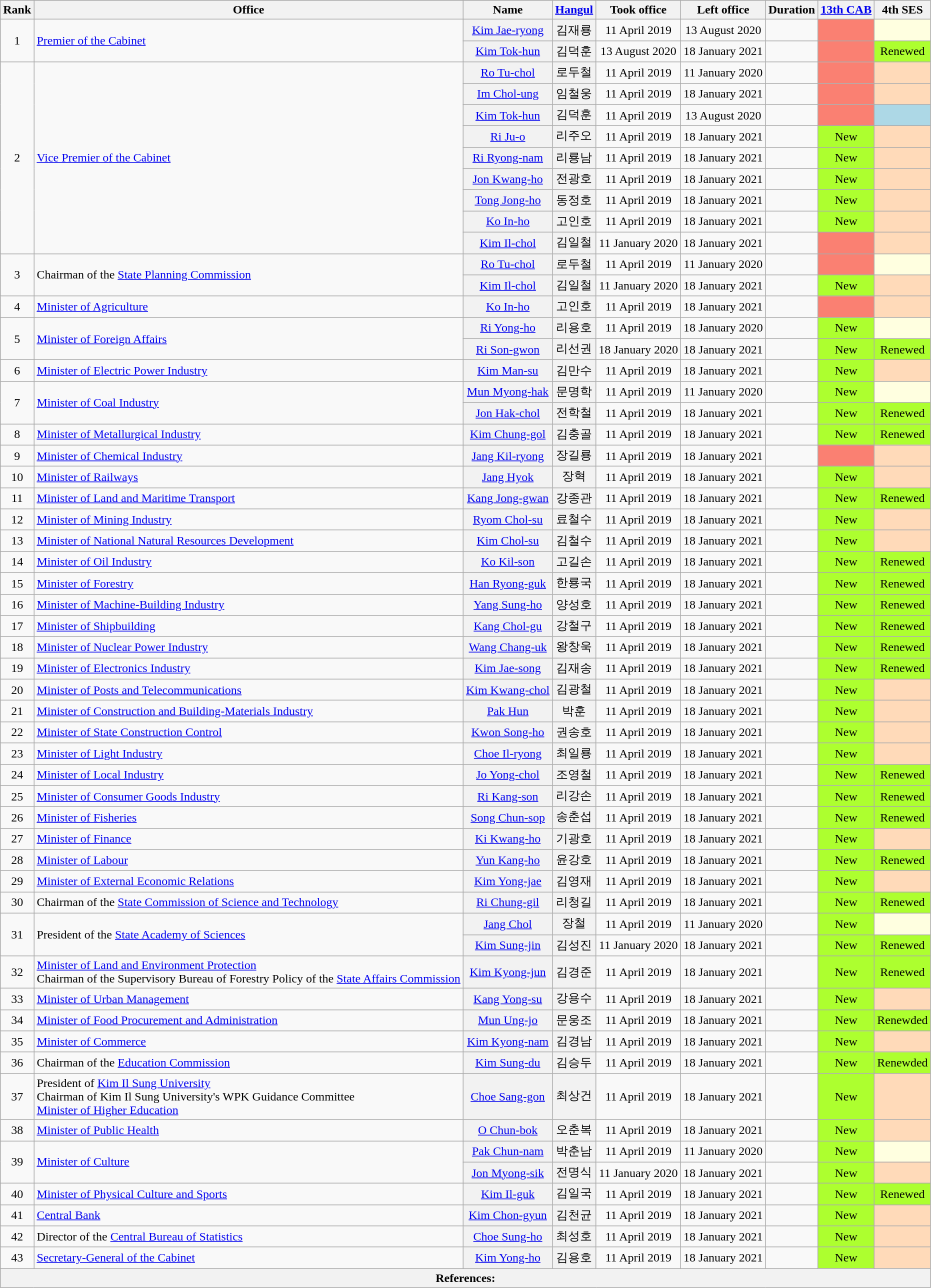<table class="wikitable sortable">
<tr>
<th>Rank</th>
<th>Office</th>
<th>Name</th>
<th class="unsortable"><a href='#'>Hangul</a></th>
<th>Took office</th>
<th>Left office</th>
<th>Duration</th>
<th><a href='#'>13th CAB</a></th>
<th>4th SES</th>
</tr>
<tr>
<td rowspan="2" align="center">1</td>
<td rowspan="2"><a href='#'>Premier of the Cabinet</a></td>
<th align="center" scope="row" style="font-weight:normal;"><a href='#'>Kim Jae-ryong</a></th>
<th align="center" scope="row" style="font-weight:normal;">김재룡</th>
<td align="center">11 April 2019</td>
<td align="center">13 August 2020</td>
<td align="center"></td>
<td style="background: Salmon" align="center"></td>
<td style="background: LightYellow" align="center"></td>
</tr>
<tr>
<th align="center" scope="row" style="font-weight:normal;"><a href='#'>Kim Tok-hun</a></th>
<th align="center" scope="row" style="font-weight:normal;">김덕훈</th>
<td align="center">13 August 2020</td>
<td align="center">18 January 2021</td>
<td align="center"></td>
<td style="background: Salmon" align="center"></td>
<td align="center" style="background: GreenYellow">Renewed</td>
</tr>
<tr>
<td rowspan="9" align="center">2</td>
<td rowspan="9"><a href='#'>Vice Premier of the Cabinet</a></td>
<th align="center" scope="row" style="font-weight:normal;"><a href='#'>Ro Tu-chol</a></th>
<th align="center" scope="row" style="font-weight:normal;">로두철</th>
<td align="center">11 April 2019</td>
<td align="center">11 January 2020</td>
<td align="center"></td>
<td style="background: Salmon" align="center"></td>
<td style="background: PeachPuff" align="center"></td>
</tr>
<tr>
<th align="center" scope="row" style="font-weight:normal;"><a href='#'>Im Chol-ung</a></th>
<th align="center" scope="row" style="font-weight:normal;">임철웅</th>
<td align="center">11 April 2019</td>
<td align="center">18 January 2021</td>
<td align="center"></td>
<td style="background: Salmon" align="center"></td>
<td style="background: PeachPuff" align="center"></td>
</tr>
<tr>
<th align="center" scope="row" style="font-weight:normal;"><a href='#'>Kim Tok-hun</a></th>
<th align="center" scope="row" style="font-weight:normal;">김덕훈</th>
<td align="center">11 April 2019</td>
<td align="center">13 August 2020</td>
<td align="center"></td>
<td style="background: Salmon" align="center"></td>
<td data-sort-value="1" align="center" style="background: LightBlue"></td>
</tr>
<tr>
<th align="center" scope="row" style="font-weight:normal;"><a href='#'>Ri Ju-o</a></th>
<th align="center" scope="row" style="font-weight:normal;">리주오</th>
<td align="center">11 April 2019</td>
<td align="center">18 January 2021</td>
<td align="center"></td>
<td align="center" style="background: GreenYellow">New</td>
<td style="background: PeachPuff" align="center"></td>
</tr>
<tr>
<th align="center" scope="row" style="font-weight:normal;"><a href='#'>Ri Ryong-nam</a></th>
<th align="center" scope="row" style="font-weight:normal;">리룡남</th>
<td align="center">11 April 2019</td>
<td align="center">18 January 2021</td>
<td align="center"></td>
<td align="center" style="background: GreenYellow">New</td>
<td style="background: PeachPuff" align="center"></td>
</tr>
<tr>
<th align="center" scope="row" style="font-weight:normal;"><a href='#'>Jon Kwang-ho</a></th>
<th align="center" scope="row" style="font-weight:normal;">전광호</th>
<td align="center">11 April 2019</td>
<td align="center">18 January 2021</td>
<td align="center"></td>
<td align="center" style="background: GreenYellow">New</td>
<td style="background: PeachPuff" align="center"></td>
</tr>
<tr>
<th align="center" scope="row" style="font-weight:normal;"><a href='#'>Tong Jong-ho</a></th>
<th align="center" scope="row" style="font-weight:normal;">동정호</th>
<td align="center">11 April 2019</td>
<td align="center">18 January 2021</td>
<td align="center"></td>
<td align="center" style="background: GreenYellow">New</td>
<td style="background: PeachPuff" align="center"></td>
</tr>
<tr>
<th align="center" scope="row" style="font-weight:normal;"><a href='#'>Ko In-ho</a></th>
<th align="center" scope="row" style="font-weight:normal;">고인호</th>
<td align="center">11 April 2019</td>
<td align="center">18 January 2021</td>
<td align="center"></td>
<td align="center" style="background: GreenYellow">New</td>
<td style="background: PeachPuff" align="center"></td>
</tr>
<tr>
<th align="center" scope="row" style="font-weight:normal;"><a href='#'>Kim Il-chol</a></th>
<th align="center" scope="row" style="font-weight:normal;">김일철</th>
<td align="center">11 January 2020</td>
<td align="center">18 January 2021</td>
<td align="center"></td>
<td style="background: Salmon" align="center"></td>
<td style="background: PeachPuff" align="center"></td>
</tr>
<tr>
<td rowspan="2" align="center">3</td>
<td rowspan="2">Chairman of the <a href='#'>State Planning Commission</a></td>
<th align="center" scope="row" style="font-weight:normal;"><a href='#'>Ro Tu-chol</a></th>
<th align="center" scope="row" style="font-weight:normal;">로두철</th>
<td align="center">11 April 2019</td>
<td align="center">11 January 2020</td>
<td align="center"></td>
<td style="background: Salmon" align="center"></td>
<td style="background: LightYellow" align="center"></td>
</tr>
<tr>
<th align="center" scope="row" style="font-weight:normal;"><a href='#'>Kim Il-chol</a></th>
<th align="center" scope="row" style="font-weight:normal;">김일철</th>
<td align="center">11 January 2020</td>
<td align="center">18 January 2021</td>
<td align="center"></td>
<td align="center" style="background: GreenYellow">New</td>
<td style="background: PeachPuff" align="center"></td>
</tr>
<tr>
<td align="center">4</td>
<td><a href='#'>Minister of Agriculture</a></td>
<th align="center" scope="row" style="font-weight:normal;"><a href='#'>Ko In-ho</a></th>
<th align="center" scope="row" style="font-weight:normal;">고인호</th>
<td align="center">11 April 2019</td>
<td align="center">18 January 2021</td>
<td align="center"></td>
<td style="background: Salmon" align="center"></td>
<td style="background: PeachPuff" align="center"></td>
</tr>
<tr>
<td rowspan="2" align="center">5</td>
<td rowspan="2"><a href='#'>Minister of Foreign Affairs</a></td>
<th align="center" scope="row" style="font-weight:normal;"><a href='#'>Ri Yong-ho</a></th>
<th align="center" scope="row" style="font-weight:normal;">리용호</th>
<td align="center">11 April 2019</td>
<td align="center">18 January 2020</td>
<td align="center"></td>
<td align="center" style="background: GreenYellow">New</td>
<td style="background: LightYellow" align="center"></td>
</tr>
<tr>
<th align="center" scope="row" style="font-weight:normal;"><a href='#'>Ri Son-gwon</a></th>
<th align="center" scope="row" style="font-weight:normal;">리선권</th>
<td align="center">18 January 2020</td>
<td align="center">18 January 2021</td>
<td align="center"></td>
<td align="center" style="background: GreenYellow">New</td>
<td align="center" style="background: GreenYellow">Renewed</td>
</tr>
<tr>
<td align="center">6</td>
<td><a href='#'>Minister of Electric Power Industry</a></td>
<th align="center" scope="row" style="font-weight:normal;"><a href='#'>Kim Man-su</a></th>
<th align="center" scope="row" style="font-weight:normal;">김만수</th>
<td align="center">11 April 2019</td>
<td align="center">18 January 2021</td>
<td align="center"></td>
<td align="center" style="background: GreenYellow">New</td>
<td style="background: PeachPuff" align="center"></td>
</tr>
<tr>
<td rowspan="2" align="center">7</td>
<td rowspan="2"><a href='#'>Minister of Coal Industry</a></td>
<th align="center" scope="row" style="font-weight:normal;"><a href='#'>Mun Myong-hak</a></th>
<th align="center" scope="row" style="font-weight:normal;">문명학</th>
<td align="center">11 April 2019</td>
<td align="center">11 January 2020</td>
<td align="center"></td>
<td align="center" style="background: GreenYellow">New</td>
<td style="background: LightYellow" align="center"></td>
</tr>
<tr>
<th align="center" scope="row" style="font-weight:normal;"><a href='#'>Jon Hak-chol</a></th>
<th align="center" scope="row" style="font-weight:normal;">전학철</th>
<td align="center">11 April 2019</td>
<td align="center">18 January 2021</td>
<td align="center"></td>
<td align="center" style="background: GreenYellow">New</td>
<td align="center" style="background: GreenYellow">Renewed</td>
</tr>
<tr>
<td align="center">8</td>
<td><a href='#'>Minister of Metallurgical Industry</a></td>
<th align="center" scope="row" style="font-weight:normal;"><a href='#'>Kim Chung-gol</a></th>
<th align="center" scope="row" style="font-weight:normal;">김충골</th>
<td align="center">11 April 2019</td>
<td align="center">18 January 2021</td>
<td align="center"></td>
<td align="center" style="background: GreenYellow">New</td>
<td align="center" style="background: GreenYellow">Renewed</td>
</tr>
<tr>
<td align="center">9</td>
<td><a href='#'>Minister of Chemical Industry</a></td>
<th align="center" scope="row" style="font-weight:normal;"><a href='#'>Jang Kil-ryong</a></th>
<th align="center" scope="row" style="font-weight:normal;">장길룡</th>
<td align="center">11 April 2019</td>
<td align="center">18 January 2021</td>
<td align="center"></td>
<td style="background: Salmon" align="center"></td>
<td style="background: PeachPuff" align="center"></td>
</tr>
<tr>
<td align="center">10</td>
<td><a href='#'>Minister of Railways</a></td>
<th align="center" scope="row" style="font-weight:normal;"><a href='#'>Jang Hyok</a></th>
<th align="center" scope="row" style="font-weight:normal;">장혁</th>
<td align="center">11 April 2019</td>
<td align="center">18 January 2021</td>
<td align="center"></td>
<td align="center" style="background: GreenYellow">New</td>
<td style="background: PeachPuff" align="center"></td>
</tr>
<tr>
<td align="center">11</td>
<td><a href='#'>Minister of Land and Maritime Transport</a></td>
<th align="center" scope="row" style="font-weight:normal;"><a href='#'>Kang Jong-gwan</a></th>
<th align="center" scope="row" style="font-weight:normal;">강종관</th>
<td align="center">11 April 2019</td>
<td align="center">18 January 2021</td>
<td align="center"></td>
<td align="center" style="background: GreenYellow">New</td>
<td align="center" style="background: GreenYellow">Renewed</td>
</tr>
<tr>
<td align="center">12</td>
<td><a href='#'>Minister of Mining Industry</a></td>
<th align="center" scope="row" style="font-weight:normal;"><a href='#'>Ryom Chol-su</a></th>
<th align="center" scope="row" style="font-weight:normal;">료철수</th>
<td align="center">11 April 2019</td>
<td align="center">18 January 2021</td>
<td align="center"></td>
<td align="center" style="background: GreenYellow">New</td>
<td style="background: PeachPuff" align="center"></td>
</tr>
<tr>
<td align="center">13</td>
<td><a href='#'>Minister of National Natural Resources Development</a></td>
<th align="center" scope="row" style="font-weight:normal;"><a href='#'>Kim Chol-su</a></th>
<th align="center" scope="row" style="font-weight:normal;">김철수</th>
<td align="center">11 April 2019</td>
<td align="center">18 January 2021</td>
<td align="center"></td>
<td align="center" style="background: GreenYellow">New</td>
<td style="background: PeachPuff" align="center"></td>
</tr>
<tr>
<td align="center">14</td>
<td><a href='#'>Minister of Oil Industry</a></td>
<th align="center" scope="row" style="font-weight:normal;"><a href='#'>Ko Kil-son</a></th>
<th align="center" scope="row" style="font-weight:normal;">고길손</th>
<td align="center">11 April 2019</td>
<td align="center">18 January 2021</td>
<td align="center"></td>
<td align="center" style="background: GreenYellow">New</td>
<td align="center" style="background: GreenYellow">Renewed</td>
</tr>
<tr>
<td align="center">15</td>
<td><a href='#'>Minister of Forestry</a></td>
<th align="center" scope="row" style="font-weight:normal;"><a href='#'>Han Ryong-guk</a></th>
<th align="center" scope="row" style="font-weight:normal;">한룡국</th>
<td align="center">11 April 2019</td>
<td align="center">18 January 2021</td>
<td align="center"></td>
<td align="center" style="background: GreenYellow">New</td>
<td align="center" style="background: GreenYellow">Renewed</td>
</tr>
<tr>
<td align="center">16</td>
<td><a href='#'>Minister of Machine-Building Industry</a></td>
<th align="center" scope="row" style="font-weight:normal;"><a href='#'>Yang Sung-ho</a></th>
<th align="center" scope="row" style="font-weight:normal;">양성호</th>
<td align="center">11 April 2019</td>
<td align="center">18 January 2021</td>
<td align="center"></td>
<td align="center" style="background: GreenYellow">New</td>
<td align="center" style="background: GreenYellow">Renewed</td>
</tr>
<tr>
<td align="center">17</td>
<td><a href='#'>Minister of Shipbuilding</a></td>
<th align="center" scope="row" style="font-weight:normal;"><a href='#'>Kang Chol-gu</a></th>
<th align="center" scope="row" style="font-weight:normal;">강철구</th>
<td align="center">11 April 2019</td>
<td align="center">18 January 2021</td>
<td align="center"></td>
<td align="center" style="background: GreenYellow">New</td>
<td align="center" style="background: GreenYellow">Renewed</td>
</tr>
<tr>
<td align="center">18</td>
<td><a href='#'>Minister of Nuclear Power Industry</a></td>
<th align="center" scope="row" style="font-weight:normal;"><a href='#'>Wang Chang-uk</a></th>
<th align="center" scope="row" style="font-weight:normal;">왕창욱</th>
<td align="center">11 April 2019</td>
<td align="center">18 January 2021</td>
<td align="center"></td>
<td align="center" style="background: GreenYellow">New</td>
<td align="center" style="background: GreenYellow">Renewed</td>
</tr>
<tr>
<td align="center">19</td>
<td><a href='#'>Minister of Electronics Industry</a></td>
<th align="center" scope="row" style="font-weight:normal;"><a href='#'>Kim Jae-song</a></th>
<th align="center" scope="row" style="font-weight:normal;">김재송</th>
<td align="center">11 April 2019</td>
<td align="center">18 January 2021</td>
<td align="center"></td>
<td align="center" style="background: GreenYellow">New</td>
<td align="center" style="background: GreenYellow">Renewed</td>
</tr>
<tr>
<td align="center">20</td>
<td><a href='#'>Minister of Posts and Telecommunications</a></td>
<th align="center" scope="row" style="font-weight:normal;"><a href='#'>Kim Kwang-chol</a></th>
<th align="center" scope="row" style="font-weight:normal;">김광철</th>
<td align="center">11 April 2019</td>
<td align="center">18 January 2021</td>
<td align="center"></td>
<td align="center" style="background: GreenYellow">New</td>
<td style="background: PeachPuff" align="center"></td>
</tr>
<tr>
<td align="center">21</td>
<td><a href='#'>Minister of Construction and Building-Materials Industry</a></td>
<th align="center" scope="row" style="font-weight:normal;"><a href='#'>Pak Hun</a></th>
<th align="center" scope="row" style="font-weight:normal;">박훈</th>
<td align="center">11 April 2019</td>
<td align="center">18 January 2021</td>
<td align="center"></td>
<td align="center" style="background: GreenYellow">New</td>
<td style="background: PeachPuff" align="center"></td>
</tr>
<tr>
<td align="center">22</td>
<td><a href='#'>Minister of State Construction Control</a></td>
<th align="center" scope="row" style="font-weight:normal;"><a href='#'>Kwon Song-ho</a></th>
<th align="center" scope="row" style="font-weight:normal;">권송호</th>
<td align="center">11 April 2019</td>
<td align="center">18 January 2021</td>
<td align="center"></td>
<td align="center" style="background: GreenYellow">New</td>
<td style="background: PeachPuff" align="center"></td>
</tr>
<tr>
<td align="center">23</td>
<td><a href='#'>Minister of Light Industry</a></td>
<th align="center" scope="row" style="font-weight:normal;"><a href='#'>Choe Il-ryong</a></th>
<th align="center" scope="row" style="font-weight:normal;">최일룡</th>
<td align="center">11 April 2019</td>
<td align="center">18 January 2021</td>
<td align="center"></td>
<td align="center" style="background: GreenYellow">New</td>
<td style="background: PeachPuff" align="center"></td>
</tr>
<tr>
<td align="center">24</td>
<td><a href='#'>Minister of Local Industry</a></td>
<th align="center" scope="row" style="font-weight:normal;"><a href='#'>Jo Yong-chol</a></th>
<th align="center" scope="row" style="font-weight:normal;">조영철</th>
<td align="center">11 April 2019</td>
<td align="center">18 January 2021</td>
<td align="center"></td>
<td align="center" style="background: GreenYellow">New</td>
<td align="center" style="background: GreenYellow">Renewed</td>
</tr>
<tr>
<td align="center">25</td>
<td><a href='#'>Minister of Consumer Goods Industry</a></td>
<th align="center" scope="row" style="font-weight:normal;"><a href='#'>Ri Kang-son</a></th>
<th align="center" scope="row" style="font-weight:normal;">리강손</th>
<td align="center">11 April 2019</td>
<td align="center">18 January 2021</td>
<td align="center"></td>
<td align="center" style="background: GreenYellow">New</td>
<td align="center" style="background: GreenYellow">Renewed</td>
</tr>
<tr>
<td align="center">26</td>
<td><a href='#'>Minister of Fisheries</a></td>
<th align="center" scope="row" style="font-weight:normal;"><a href='#'>Song Chun-sop</a></th>
<th align="center" scope="row" style="font-weight:normal;">송춘섭</th>
<td align="center">11 April 2019</td>
<td align="center">18 January 2021</td>
<td align="center"></td>
<td align="center" style="background: GreenYellow">New</td>
<td align="center" style="background: GreenYellow">Renewed</td>
</tr>
<tr>
<td align="center">27</td>
<td><a href='#'>Minister of Finance</a></td>
<th align="center" scope="row" style="font-weight:normal;"><a href='#'>Ki Kwang-ho</a></th>
<th align="center" scope="row" style="font-weight:normal;">기광호</th>
<td align="center">11 April 2019</td>
<td align="center">18 January 2021</td>
<td align="center"></td>
<td align="center" style="background: GreenYellow">New</td>
<td style="background: PeachPuff" align="center"></td>
</tr>
<tr>
<td align="center">28</td>
<td><a href='#'>Minister of Labour</a></td>
<th align="center" scope="row" style="font-weight:normal;"><a href='#'>Yun Kang-ho</a></th>
<th align="center" scope="row" style="font-weight:normal;">윤강호</th>
<td align="center">11 April 2019</td>
<td align="center">18 January 2021</td>
<td align="center"></td>
<td align="center" style="background: GreenYellow">New</td>
<td align="center" style="background: GreenYellow">Renewed</td>
</tr>
<tr>
<td align="center">29</td>
<td><a href='#'>Minister of External Economic Relations</a></td>
<th align="center" scope="row" style="font-weight:normal;"><a href='#'>Kim Yong-jae</a></th>
<th align="center" scope="row" style="font-weight:normal;">김영재</th>
<td align="center">11 April 2019</td>
<td align="center">18 January 2021</td>
<td align="center"></td>
<td align="center" style="background: GreenYellow">New</td>
<td style="background: PeachPuff" align="center"></td>
</tr>
<tr>
<td align="center">30</td>
<td>Chairman of the <a href='#'>State Commission of Science and Technology</a></td>
<th align="center" scope="row" style="font-weight:normal;"><a href='#'>Ri Chung-gil</a></th>
<th align="center" scope="row" style="font-weight:normal;">리청길</th>
<td align="center">11 April 2019</td>
<td align="center">18 January 2021</td>
<td align="center"></td>
<td align="center" style="background: GreenYellow">New</td>
<td align="center" style="background: GreenYellow">Renewed</td>
</tr>
<tr>
<td rowspan="2" align="center">31</td>
<td rowspan="2">President of the <a href='#'>State Academy of Sciences</a></td>
<th align="center" scope="row" style="font-weight:normal;"><a href='#'>Jang Chol</a></th>
<th align="center" scope="row" style="font-weight:normal;">장철</th>
<td align="center">11 April 2019</td>
<td align="center">11 January 2020</td>
<td align="center"></td>
<td align="center" style="background: GreenYellow">New</td>
<td style="background: LightYellow" align="center"></td>
</tr>
<tr>
<th align="center" scope="row" style="font-weight:normal;"><a href='#'>Kim Sung-jin</a></th>
<th align="center" scope="row" style="font-weight:normal;">김성진</th>
<td align="center">11 January 2020</td>
<td align="center">18 January 2021</td>
<td align="center"></td>
<td align="center" style="background: GreenYellow">New</td>
<td align="center" style="background: GreenYellow">Renewed</td>
</tr>
<tr>
<td align="center">32</td>
<td><a href='#'>Minister of Land and Environment Protection</a><br>Chairman of the Supervisory Bureau of Forestry Policy of the <a href='#'>State Affairs Commission</a></td>
<th align="center" scope="row" style="font-weight:normal;"><a href='#'>Kim Kyong-jun</a></th>
<th align="center" scope="row" style="font-weight:normal;">김경준</th>
<td align="center">11 April 2019</td>
<td align="center">18 January 2021</td>
<td align="center"></td>
<td align="center" style="background: GreenYellow">New</td>
<td align="center" style="background: GreenYellow">Renewed</td>
</tr>
<tr>
<td align="center">33</td>
<td><a href='#'>Minister of Urban Management</a></td>
<th align="center" scope="row" style="font-weight:normal;"><a href='#'>Kang Yong-su</a></th>
<th align="center" scope="row" style="font-weight:normal;">강용수</th>
<td align="center">11 April 2019</td>
<td align="center">18 January 2021</td>
<td align="center"></td>
<td align="center" style="background: GreenYellow">New</td>
<td style="background: PeachPuff" align="center"></td>
</tr>
<tr>
<td align="center">34</td>
<td><a href='#'>Minister of Food Procurement and Administration</a></td>
<th align="center" scope="row" style="font-weight:normal;"><a href='#'>Mun Ung-jo</a></th>
<th align="center" scope="row" style="font-weight:normal;">문웅조</th>
<td align="center">11 April 2019</td>
<td align="center">18 January 2021</td>
<td align="center"></td>
<td align="center" style="background: GreenYellow">New</td>
<td align="center" style="background: GreenYellow">Renewded</td>
</tr>
<tr>
<td align="center">35</td>
<td><a href='#'>Minister of Commerce</a></td>
<th align="center" scope="row" style="font-weight:normal;"><a href='#'>Kim Kyong-nam</a></th>
<th align="center" scope="row" style="font-weight:normal;">김경남</th>
<td align="center">11 April 2019</td>
<td align="center">18 January 2021</td>
<td align="center"></td>
<td align="center" style="background: GreenYellow">New</td>
<td style="background: PeachPuff" align="center"></td>
</tr>
<tr>
<td align="center">36</td>
<td>Chairman of the <a href='#'>Education Commission</a></td>
<th align="center" scope="row" style="font-weight:normal;"><a href='#'>Kim Sung-du</a></th>
<th align="center" scope="row" style="font-weight:normal;">김승두</th>
<td align="center">11 April 2019</td>
<td align="center">18 January 2021</td>
<td align="center"></td>
<td align="center" style="background: GreenYellow">New</td>
<td align="center" style="background: GreenYellow">Renewded</td>
</tr>
<tr>
<td align="center">37</td>
<td>President of <a href='#'>Kim Il Sung University</a><br>Chairman of Kim Il Sung University's WPK Guidance Committee<br><a href='#'>Minister of Higher Education</a></td>
<th align="center" scope="row" style="font-weight:normal;"><a href='#'>Choe Sang-gon</a></th>
<th align="center" scope="row" style="font-weight:normal;">최상건</th>
<td align="center">11 April 2019</td>
<td align="center">18 January 2021</td>
<td align="center"></td>
<td align="center" style="background: GreenYellow">New</td>
<td style="background: PeachPuff" align="center"></td>
</tr>
<tr>
<td align="center">38</td>
<td><a href='#'>Minister of Public Health</a></td>
<th align="center" scope="row" style="font-weight:normal;"><a href='#'>O Chun-bok</a></th>
<th align="center" scope="row" style="font-weight:normal;">오춘복</th>
<td align="center">11 April 2019</td>
<td align="center">18 January 2021</td>
<td align="center"></td>
<td align="center" style="background: GreenYellow">New</td>
<td style="background: PeachPuff" align="center"></td>
</tr>
<tr>
<td rowspan="2" align="center">39</td>
<td rowspan="2"><a href='#'>Minister of Culture</a></td>
<th align="center" scope="row" style="font-weight:normal;"><a href='#'>Pak Chun-nam</a></th>
<th align="center" scope="row" style="font-weight:normal;">박춘남</th>
<td align="center">11 April 2019</td>
<td align="center">11 January 2020</td>
<td align="center"></td>
<td align="center" style="background: GreenYellow">New</td>
<td style="background: LightYellow" align="center"></td>
</tr>
<tr>
<th align="center" scope="row" style="font-weight:normal;"><a href='#'>Jon Myong-sik</a></th>
<th align="center" scope="row" style="font-weight:normal;">전명식</th>
<td align="center">11 January 2020</td>
<td align="center">18 January 2021</td>
<td align="center"></td>
<td align="center" style="background: GreenYellow">New</td>
<td style="background: PeachPuff" align="center"></td>
</tr>
<tr>
<td align="center">40</td>
<td><a href='#'>Minister of Physical Culture and Sports</a></td>
<th align="center" scope="row" style="font-weight:normal;"><a href='#'>Kim Il-guk</a></th>
<th align="center" scope="row" style="font-weight:normal;">김일국</th>
<td align="center">11 April 2019</td>
<td align="center">18 January 2021</td>
<td align="center"></td>
<td align="center" style="background: GreenYellow">New</td>
<td align="center" style="background: GreenYellow">Renewed</td>
</tr>
<tr>
<td align="center">41</td>
<td><a href='#'>Central Bank</a></td>
<th align="center" scope="row" style="font-weight:normal;"><a href='#'>Kim Chon-gyun</a></th>
<th align="center" scope="row" style="font-weight:normal;">김천균</th>
<td align="center">11 April 2019</td>
<td align="center">18 January 2021</td>
<td align="center"></td>
<td align="center" style="background: GreenYellow">New</td>
<td style="background: PeachPuff" align="center"></td>
</tr>
<tr>
<td align="center">42</td>
<td>Director of the <a href='#'>Central Bureau of Statistics</a></td>
<th align="center" scope="row" style="font-weight:normal;"><a href='#'>Choe Sung-ho</a></th>
<th align="center" scope="row" style="font-weight:normal;">최성호</th>
<td align="center">11 April 2019</td>
<td align="center">18 January 2021</td>
<td align="center"></td>
<td align="center" style="background: GreenYellow">New</td>
<td style="background: PeachPuff" align="center"></td>
</tr>
<tr>
<td align="center">43</td>
<td><a href='#'>Secretary-General of the Cabinet</a></td>
<th align="center" scope="row" style="font-weight:normal;"><a href='#'>Kim Yong-ho</a></th>
<th align="center" scope="row" style="font-weight:normal;">김용호</th>
<td align="center">11 April 2019</td>
<td align="center">18 January 2021</td>
<td align="center"></td>
<td align="center" style="background: GreenYellow">New</td>
<td style="background: PeachPuff" align="center"></td>
</tr>
<tr>
<th colspan="9" unsortable><strong>References:</strong><br></th>
</tr>
</table>
